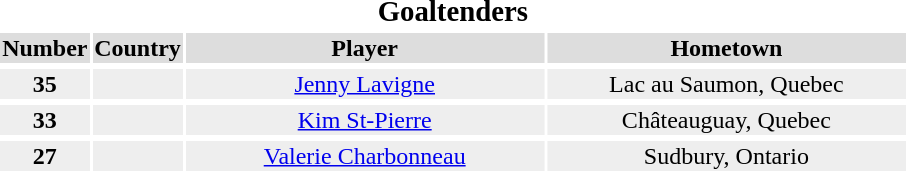<table>
<tr>
<th colspan=4><big>Goaltenders</big></th>
</tr>
<tr bgcolor="#dddddd">
<th width=10%>Number</th>
<th width=10%>Country</th>
<th width=40%>Player</th>
<th width=40%>Hometown</th>
</tr>
<tr>
</tr>
<tr bgcolor="#eeeeee">
<td align=center><strong>35</strong></td>
<td align=center></td>
<td align=center><a href='#'>Jenny Lavigne</a></td>
<td align=center>Lac au Saumon, Quebec</td>
</tr>
<tr>
</tr>
<tr bgcolor="#eeeeee">
<td align=center><strong>33</strong></td>
<td align=center></td>
<td align=center><a href='#'>Kim St-Pierre</a></td>
<td align=center>Châteauguay, Quebec</td>
</tr>
<tr>
</tr>
<tr bgcolor="#eeeeee">
<td align=center><strong>27</strong></td>
<td align=center></td>
<td align=center><a href='#'>Valerie Charbonneau</a></td>
<td align=center>Sudbury, Ontario</td>
</tr>
<tr>
</tr>
</table>
